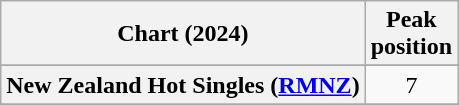<table class="wikitable sortable plainrowheaders" style="text-align:center">
<tr>
<th scope="col">Chart (2024)</th>
<th scope="col">Peak<br>position</th>
</tr>
<tr>
</tr>
<tr>
</tr>
<tr>
<th scope="row">New Zealand Hot Singles (<a href='#'>RMNZ</a>)</th>
<td>7</td>
</tr>
<tr>
</tr>
<tr>
</tr>
</table>
